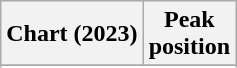<table class="wikitable sortable plainrowheaders" style="text-align:center">
<tr>
<th scope="col">Chart (2023)</th>
<th scope="col">Peak<br>position</th>
</tr>
<tr>
</tr>
<tr>
</tr>
<tr>
</tr>
<tr>
</tr>
<tr>
</tr>
<tr>
</tr>
<tr>
</tr>
<tr>
</tr>
</table>
